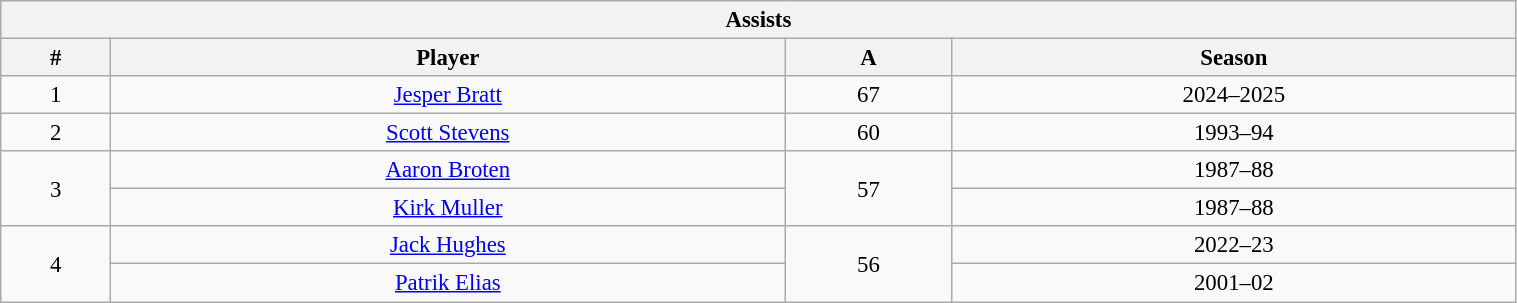<table class="wikitable" style="text-align: center; font-size: 95%" width="80%">
<tr>
<th colspan="4">Assists</th>
</tr>
<tr>
<th>#</th>
<th>Player</th>
<th>A</th>
<th>Season</th>
</tr>
<tr>
<td>1</td>
<td><a href='#'>Jesper Bratt</a></td>
<td>67</td>
<td>2024–2025</td>
</tr>
<tr>
<td>2</td>
<td><a href='#'>Scott Stevens</a></td>
<td>60</td>
<td>1993–94</td>
</tr>
<tr>
<td rowspan="2">3</td>
<td><a href='#'>Aaron Broten</a></td>
<td rowspan="2">57</td>
<td>1987–88</td>
</tr>
<tr>
<td><a href='#'>Kirk Muller</a></td>
<td>1987–88</td>
</tr>
<tr>
<td rowspan="2">4</td>
<td><a href='#'>Jack Hughes</a></td>
<td rowspan="2">56</td>
<td>2022–23</td>
</tr>
<tr>
<td><a href='#'>Patrik Elias</a></td>
<td>2001–02</td>
</tr>
</table>
